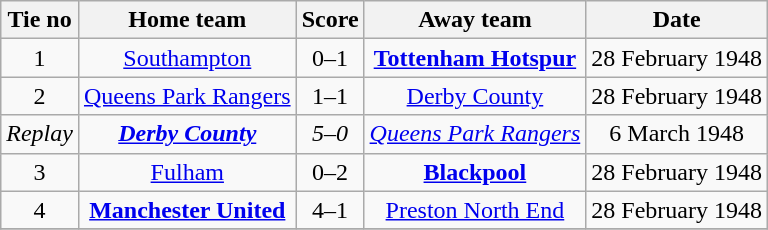<table class="wikitable" style="text-align: center">
<tr>
<th>Tie no</th>
<th>Home team</th>
<th>Score</th>
<th>Away team</th>
<th>Date</th>
</tr>
<tr>
<td>1</td>
<td><a href='#'>Southampton</a></td>
<td>0–1</td>
<td><strong><a href='#'>Tottenham Hotspur</a></strong></td>
<td>28 February 1948</td>
</tr>
<tr>
<td>2</td>
<td><a href='#'>Queens Park Rangers</a></td>
<td>1–1</td>
<td><a href='#'>Derby County</a></td>
<td>28 February 1948</td>
</tr>
<tr>
<td><em>Replay</em></td>
<td><strong><em><a href='#'>Derby County</a></em></strong></td>
<td><em>5–0</em></td>
<td><em><a href='#'>Queens Park Rangers</a></em></td>
<td>6 March 1948</td>
</tr>
<tr>
<td>3</td>
<td><a href='#'>Fulham</a></td>
<td>0–2</td>
<td><strong><a href='#'>Blackpool</a></strong></td>
<td>28 February 1948</td>
</tr>
<tr>
<td>4</td>
<td><strong><a href='#'>Manchester United</a></strong></td>
<td>4–1</td>
<td><a href='#'>Preston North End</a></td>
<td>28 February 1948</td>
</tr>
<tr>
</tr>
</table>
